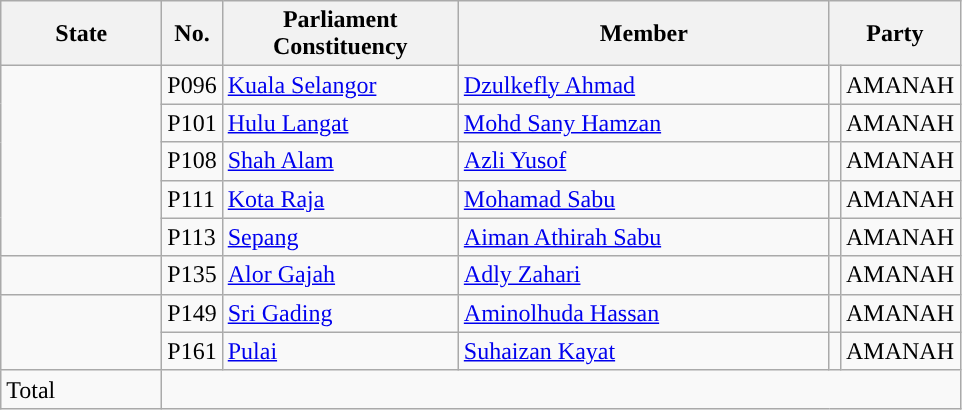<table class ="wikitable sortable">
<tr>
<th style="width:100px;">State</th>
<th style="width:30px;">No.</th>
<th style="width:150px;">Parliament Constituency</th>
<th style="width:240px;">Member</th>
<th style="width:80px;" colspan=2>Party</th>
</tr>
<tr>
<td rowspan=5></td>
<td>P096</td>
<td><a href='#'>Kuala Selangor</a></td>
<td><a href='#'>Dzulkefly Ahmad</a></td>
<td></td>
<td>AMANAH</td>
</tr>
<tr>
<td>P101</td>
<td><a href='#'>Hulu Langat</a></td>
<td><a href='#'>Mohd Sany Hamzan</a></td>
<td></td>
<td>AMANAH</td>
</tr>
<tr>
<td>P108</td>
<td><a href='#'>Shah Alam</a></td>
<td><a href='#'>Azli Yusof</a></td>
<td></td>
<td>AMANAH</td>
</tr>
<tr>
<td>P111</td>
<td><a href='#'>Kota Raja</a></td>
<td><a href='#'>Mohamad Sabu</a></td>
<td></td>
<td>AMANAH</td>
</tr>
<tr>
<td>P113</td>
<td><a href='#'>Sepang</a></td>
<td><a href='#'>Aiman Athirah Sabu</a></td>
<td></td>
<td>AMANAH</td>
</tr>
<tr>
<td rowspan=1></td>
<td>P135</td>
<td><a href='#'>Alor Gajah</a></td>
<td><a href='#'>Adly Zahari</a></td>
<td></td>
<td>AMANAH</td>
</tr>
<tr>
<td rowspan=2></td>
<td>P149</td>
<td><a href='#'>Sri Gading</a></td>
<td><a href='#'>Aminolhuda Hassan</a></td>
<td></td>
<td>AMANAH</td>
</tr>
<tr>
<td>P161</td>
<td><a href='#'>Pulai</a></td>
<td><a href='#'>Suhaizan Kayat</a></td>
<td></td>
<td>AMANAH</td>
</tr>
<tr>
<td>Total</td>
<td style="width:30px;" colspan=6></td>
</tr>
</table>
